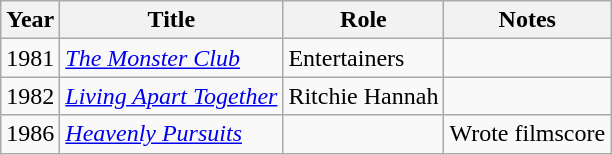<table class="wikitable">
<tr>
<th>Year</th>
<th>Title</th>
<th>Role</th>
<th>Notes</th>
</tr>
<tr>
<td>1981</td>
<td><em><a href='#'>The Monster Club</a></em></td>
<td>Entertainers</td>
<td></td>
</tr>
<tr>
<td>1982</td>
<td><em><a href='#'>Living Apart Together</a></em></td>
<td>Ritchie Hannah</td>
<td></td>
</tr>
<tr>
<td>1986</td>
<td><em><a href='#'>Heavenly Pursuits</a></em></td>
<td></td>
<td>Wrote filmscore</td>
</tr>
</table>
